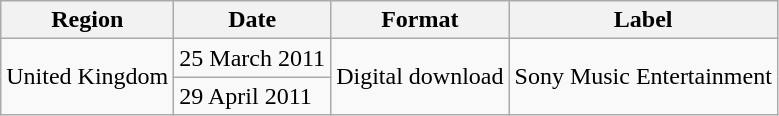<table class=wikitable>
<tr>
<th>Region</th>
<th>Date</th>
<th>Format</th>
<th>Label</th>
</tr>
<tr>
<td rowspan="2">United Kingdom</td>
<td>25 March 2011</td>
<td rowspan="2">Digital download</td>
<td rowspan="2">Sony Music Entertainment</td>
</tr>
<tr>
<td>29 April 2011</td>
</tr>
</table>
